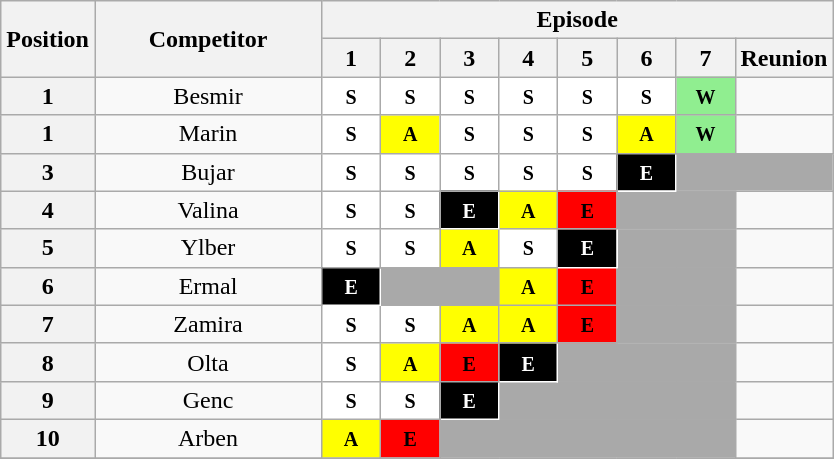<table class="wikitable" style="text-align:center; witdh=19em">
<tr>
<th rowspan=2 style="width: 2em;">Position</th>
<th rowspan=2 style="width: 9em;">Competitor</th>
<th colspan="8">Episode</th>
</tr>
<tr>
<th style="width: 2em;">1</th>
<th style="width: 2em;">2</th>
<th style="width: 2em;">3</th>
<th style="width: 2em;">4</th>
<th style="width: 2em;">5</th>
<th style="width: 2em;">6</th>
<th style="width: 2em;">7</th>
<th style="width: 2em;">Reunion</th>
</tr>
<tr>
<th>1</th>
<td>Besmir</td>
<td style="background-color:white; color:black border:1px solid;"><small><strong>S</strong></small></td>
<td style="background-color:white; color:black border:1px solid;"><small><strong>S</strong></small></td>
<td style="background-color:white; color:black border:1px solid;"><small><strong>S</strong></small></td>
<td style="background-color:white; color:black border:1px solid;"><small><strong>S</strong></small></td>
<td style="background-color:white; color:black border:1px solid;"><small><strong>S</strong></small></td>
<td style="background-color:white; color:black border:1px solid;"><small><strong>S</strong></small></td>
<td style="background-color:lightgreen; color:black border:1px solid;"><small><strong>W</strong></small></td>
<td></td>
</tr>
<tr>
<th>1</th>
<td>Marin</td>
<td style="background-color:white; color:black border:1px solid;"><small><strong>S</strong></small></td>
<td style="background-color:yellow; color:black border:1px solid;"><small><strong>A</strong></small></td>
<td style="background-color:white; color:black border:1px solid;"><small><strong>S</strong></small></td>
<td style="background-color:white; color:black border:1px solid;"><small><strong>S</strong></small></td>
<td style="background-color:white; color:black border:1px solid;"><small><strong>S</strong></small></td>
<td style="background-color:yellow; color:black border:1px solid;"><small><strong>A</strong></small></td>
<td style="background-color:lightgreen; color:black border:1px solid;"><small><strong>W</strong></small></td>
<td></td>
</tr>
<tr>
<th>3</th>
<td>Bujar</td>
<td style="background-color:white; color:black border:1px solid;"><small><strong>S</strong></small></td>
<td style="background-color:white; color:black border:1px solid;"><small><strong>S</strong></small></td>
<td style="background-color:white; color:black border:1px solid;"><small><strong>S</strong></small></td>
<td style="background-color:white; color:black border:1px solid;"><small><strong>S</strong></small></td>
<td style="background-color:white; color:black border:1px solid;"><small><strong>S</strong></small></td>
<td style="background-color:black; color:white; border:1px solid;"><small><strong>E</strong></small></td>
<td colspan="2" bgcolor="darkgray"></td>
</tr>
<tr>
<th>4</th>
<td>Valina</td>
<td style="background-color:white; color:black border:1px solid;"><small><strong>S</strong></small></td>
<td style="background-color:white; color:black border:1px solid;"><small><strong>S</strong></small></td>
<td style="background-color:black; color:white; border:1px solid;"><small><strong>E</strong></small></td>
<td style="background-color:yellow; color:black border:1px solid;"><small><strong>A</strong></small></td>
<td style="background-color:red; color:black border:1px solid;"><small><strong>E</strong></small></td>
<td colspan="2" bgcolor="darkgray"></td>
<td></td>
</tr>
<tr>
<th>5</th>
<td>Ylber</td>
<td style="background-color:white; color:black border:1px solid;"><small><strong>S</strong></small></td>
<td style="background-color:white; color:black border:1px solid;"><small><strong>S</strong></small></td>
<td style="background-color:yellow; color:black border:1px solid;"><small><strong>A</strong></small></td>
<td style="background-color:white; color:black border:1px solid;"><small><strong>S</strong></small></td>
<td style="background-color:black; color:white; border:1px solid;"><small><strong>E</strong></small></td>
<td colspan="2" bgcolor="darkgray"></td>
<td></td>
</tr>
<tr>
<th>6</th>
<td>Ermal</td>
<td style="background-color:black; color:white; border:1px solid;"><small><strong>E</strong></small></td>
<td colspan="2" bgcolor="darkgray"></td>
<td style="background-color:yellow; color:black border:1px solid;"><small><strong>A</strong></small></td>
<td style="background-color:red; color:black border:1px solid;"><small><strong>E</strong></small></td>
<td colspan="2" bgcolor="darkgray"></td>
<td></td>
</tr>
<tr>
<th>7</th>
<td>Zamira</td>
<td style="background-color:white; color:black border:1px solid;"><small><strong>S</strong></small></td>
<td style="background-color:white; color:black border:1px solid;"><small><strong>S</strong></small></td>
<td style="background-color:yellow; color:black border:1px solid;"><small><strong>A</strong></small></td>
<td style="background-color:yellow; color:black border:1px solid;"><small><strong>A</strong></small></td>
<td style="background-color:red; color:black border:1px solid;"><small><strong>E</strong></small></td>
<td colspan="2" bgcolor="darkgray"></td>
<td></td>
</tr>
<tr>
<th>8</th>
<td>Olta</td>
<td style="background-color:white; color:black border:1px solid;"><small><strong>S</strong></small></td>
<td style="background-color:yellow; color:black border:1px solid;"><small><strong>A</strong></small></td>
<td style="background-color:red; color:black border:1px solid;"><small><strong>E</strong></small></td>
<td style="background-color:black; color:white; border:1px solid;"><small><strong>E</strong></small></td>
<td colspan="3" bgcolor="darkgray"></td>
<td></td>
</tr>
<tr>
<th>9</th>
<td>Genc</td>
<td style="background-color:white; color:black border:1px solid;"><small><strong>S</strong></small></td>
<td style="background-color:white; color:black border:1px solid;"><small><strong>S</strong></small></td>
<td style="background-color:black; color:white; border:1px solid;"><small><strong>E</strong></small></td>
<td colspan="4" bgcolor="darkgray"></td>
<td></td>
</tr>
<tr>
<th>10</th>
<td>Arben</td>
<td style="background-color:yellow; color:black border:1px solid;"><small><strong>A</strong></small></td>
<td style="background-color:red; color:black border:1px solid;"><small><strong>E</strong></small></td>
<td colspan="5" bgcolor="darkgray"></td>
<td></td>
</tr>
<tr>
</tr>
</table>
